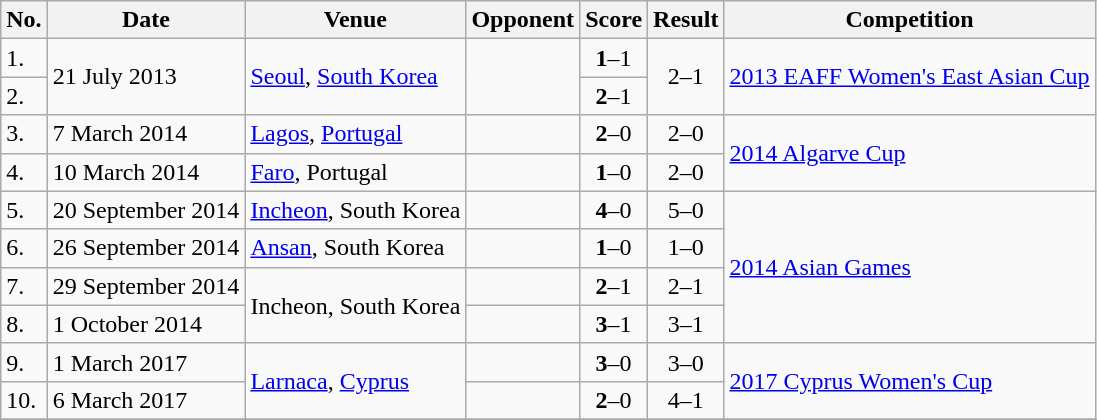<table class="wikitable">
<tr>
<th>No.</th>
<th>Date</th>
<th>Venue</th>
<th>Opponent</th>
<th>Score</th>
<th>Result</th>
<th>Competition</th>
</tr>
<tr>
<td>1.</td>
<td rowspan=2>21 July 2013</td>
<td rowspan=2><a href='#'>Seoul</a>, <a href='#'>South Korea</a></td>
<td rowspan=2></td>
<td align=center><strong>1</strong>–1</td>
<td rowspan=2 align=center>2–1</td>
<td rowspan=2><a href='#'>2013 EAFF Women's East Asian Cup</a></td>
</tr>
<tr>
<td>2.</td>
<td align=center><strong>2</strong>–1</td>
</tr>
<tr>
<td>3.</td>
<td>7 March 2014</td>
<td><a href='#'>Lagos</a>, <a href='#'>Portugal</a></td>
<td></td>
<td align=center><strong>2</strong>–0</td>
<td align=center>2–0</td>
<td rowspan=2><a href='#'>2014 Algarve Cup</a></td>
</tr>
<tr>
<td>4.</td>
<td>10 March 2014</td>
<td><a href='#'>Faro</a>, Portugal</td>
<td></td>
<td align=center><strong>1</strong>–0</td>
<td align=center>2–0</td>
</tr>
<tr>
<td>5.</td>
<td>20 September 2014</td>
<td><a href='#'>Incheon</a>, South Korea</td>
<td></td>
<td align=center><strong>4</strong>–0</td>
<td align=center>5–0</td>
<td rowspan=4><a href='#'>2014 Asian Games</a></td>
</tr>
<tr>
<td>6.</td>
<td>26 September 2014</td>
<td><a href='#'>Ansan</a>, South Korea</td>
<td></td>
<td align=center><strong>1</strong>–0</td>
<td align=center>1–0</td>
</tr>
<tr>
<td>7.</td>
<td>29 September 2014</td>
<td rowspan=2>Incheon, South Korea</td>
<td></td>
<td align=center><strong>2</strong>–1</td>
<td align=center>2–1</td>
</tr>
<tr>
<td>8.</td>
<td>1 October 2014</td>
<td></td>
<td align=center><strong>3</strong>–1</td>
<td align=center>3–1</td>
</tr>
<tr>
<td>9.</td>
<td>1 March 2017</td>
<td rowspan=2><a href='#'>Larnaca</a>, <a href='#'>Cyprus</a></td>
<td></td>
<td align=center><strong>3</strong>–0</td>
<td align=center>3–0</td>
<td rowspan=2><a href='#'>2017 Cyprus Women's Cup</a></td>
</tr>
<tr>
<td>10.</td>
<td>6 March 2017</td>
<td></td>
<td align=center><strong>2</strong>–0</td>
<td align=center>4–1</td>
</tr>
<tr>
</tr>
</table>
